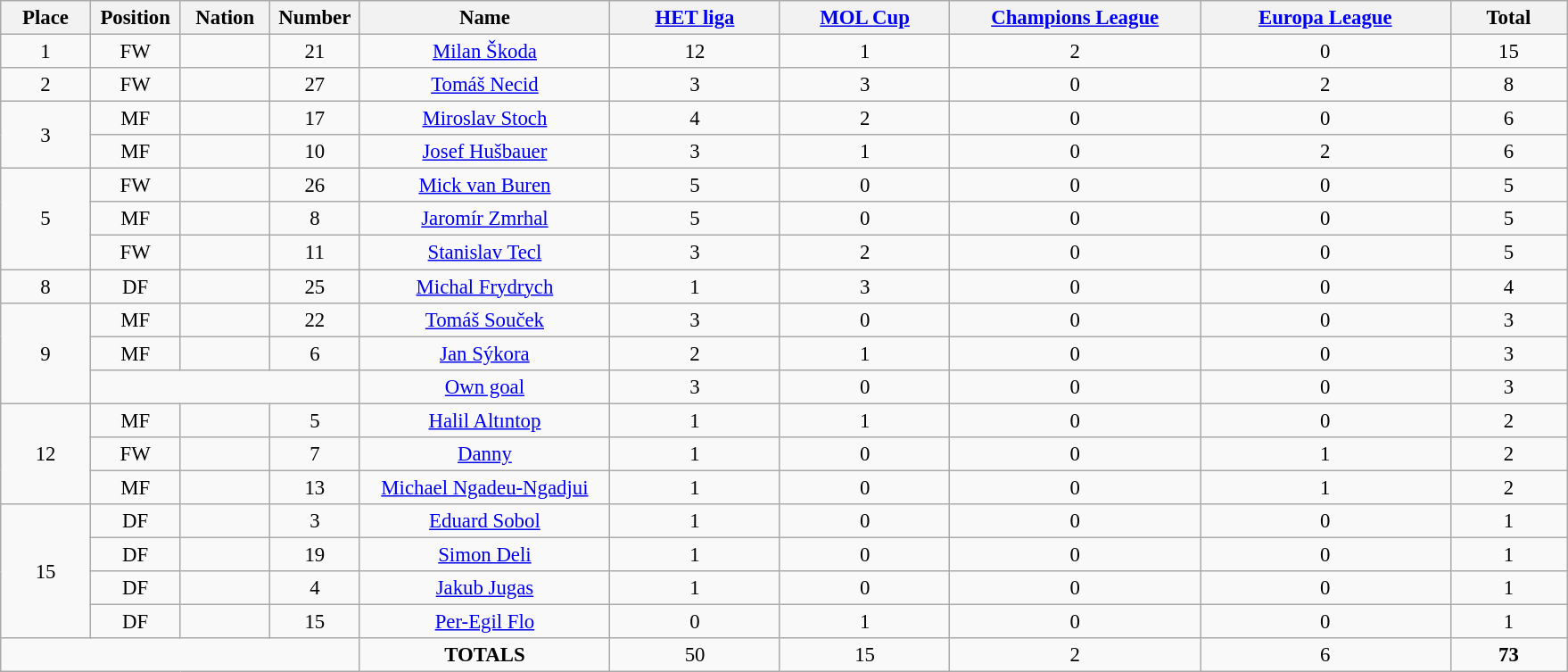<table class="wikitable" style="font-size: 95%; text-align: center;">
<tr>
<th width=60>Place</th>
<th width=60>Position</th>
<th width=60>Nation</th>
<th width=60>Number</th>
<th width=180>Name</th>
<th width=120><a href='#'>HET liga</a></th>
<th width=120><a href='#'>MOL Cup</a></th>
<th width=180><a href='#'>Champions League</a></th>
<th width=180><a href='#'>Europa League</a></th>
<th width=80><strong>Total</strong></th>
</tr>
<tr>
<td>1</td>
<td>FW</td>
<td></td>
<td>21</td>
<td><a href='#'>Milan Škoda</a></td>
<td>12</td>
<td>1</td>
<td>2</td>
<td>0</td>
<td>15</td>
</tr>
<tr>
<td>2</td>
<td>FW</td>
<td></td>
<td>27</td>
<td><a href='#'>Tomáš Necid</a></td>
<td>3</td>
<td>3</td>
<td>0</td>
<td>2</td>
<td>8</td>
</tr>
<tr>
<td rowspan="2">3</td>
<td>MF</td>
<td></td>
<td>17</td>
<td><a href='#'>Miroslav Stoch</a></td>
<td>4</td>
<td>2</td>
<td>0</td>
<td>0</td>
<td>6</td>
</tr>
<tr>
<td>MF</td>
<td></td>
<td>10</td>
<td><a href='#'>Josef Hušbauer</a></td>
<td>3</td>
<td>1</td>
<td>0</td>
<td>2</td>
<td>6</td>
</tr>
<tr>
<td rowspan="3">5</td>
<td>FW</td>
<td></td>
<td>26</td>
<td><a href='#'>Mick van Buren</a></td>
<td>5</td>
<td>0</td>
<td>0</td>
<td>0</td>
<td>5</td>
</tr>
<tr>
<td>MF</td>
<td></td>
<td>8</td>
<td><a href='#'>Jaromír Zmrhal</a></td>
<td>5</td>
<td>0</td>
<td>0</td>
<td>0</td>
<td>5</td>
</tr>
<tr>
<td>FW</td>
<td></td>
<td>11</td>
<td><a href='#'>Stanislav Tecl</a></td>
<td>3</td>
<td>2</td>
<td>0</td>
<td>0</td>
<td>5</td>
</tr>
<tr>
<td>8</td>
<td>DF</td>
<td></td>
<td>25</td>
<td><a href='#'>Michal Frydrych</a></td>
<td>1</td>
<td>3</td>
<td>0</td>
<td>0</td>
<td>4</td>
</tr>
<tr>
<td rowspan="3">9</td>
<td>MF</td>
<td></td>
<td>22</td>
<td><a href='#'>Tomáš Souček</a></td>
<td>3</td>
<td>0</td>
<td>0</td>
<td>0</td>
<td>3</td>
</tr>
<tr>
<td>MF</td>
<td></td>
<td>6</td>
<td><a href='#'>Jan Sýkora</a></td>
<td>2</td>
<td>1</td>
<td>0</td>
<td>0</td>
<td>3</td>
</tr>
<tr>
<td colspan="3"></td>
<td><a href='#'>Own goal</a></td>
<td>3</td>
<td>0</td>
<td>0</td>
<td>0</td>
<td>3</td>
</tr>
<tr>
<td rowspan="3">12</td>
<td>MF</td>
<td></td>
<td>5</td>
<td><a href='#'>Halil Altıntop</a></td>
<td>1</td>
<td>1</td>
<td>0</td>
<td>0</td>
<td>2</td>
</tr>
<tr>
<td>FW</td>
<td></td>
<td>7</td>
<td><a href='#'>Danny</a></td>
<td>1</td>
<td>0</td>
<td>0</td>
<td>1</td>
<td>2</td>
</tr>
<tr>
<td>MF</td>
<td></td>
<td>13</td>
<td><a href='#'>Michael Ngadeu-Ngadjui</a></td>
<td>1</td>
<td>0</td>
<td>0</td>
<td>1</td>
<td>2</td>
</tr>
<tr>
<td rowspan="4">15</td>
<td>DF</td>
<td></td>
<td>3</td>
<td><a href='#'>Eduard Sobol</a></td>
<td>1</td>
<td>0</td>
<td>0</td>
<td>0</td>
<td>1</td>
</tr>
<tr>
<td>DF</td>
<td></td>
<td>19</td>
<td><a href='#'>Simon Deli</a></td>
<td>1</td>
<td>0</td>
<td>0</td>
<td>0</td>
<td>1</td>
</tr>
<tr>
<td>DF</td>
<td></td>
<td>4</td>
<td><a href='#'>Jakub Jugas</a></td>
<td>1</td>
<td>0</td>
<td>0</td>
<td>0</td>
<td>1</td>
</tr>
<tr>
<td>DF</td>
<td></td>
<td>15</td>
<td><a href='#'>Per-Egil Flo</a></td>
<td>0</td>
<td>1</td>
<td>0</td>
<td>0</td>
<td>1</td>
</tr>
<tr>
<td colspan="4"></td>
<td><strong>TOTALS</strong></td>
<td>50</td>
<td>15</td>
<td>2</td>
<td>6</td>
<td><strong>73</strong></td>
</tr>
</table>
